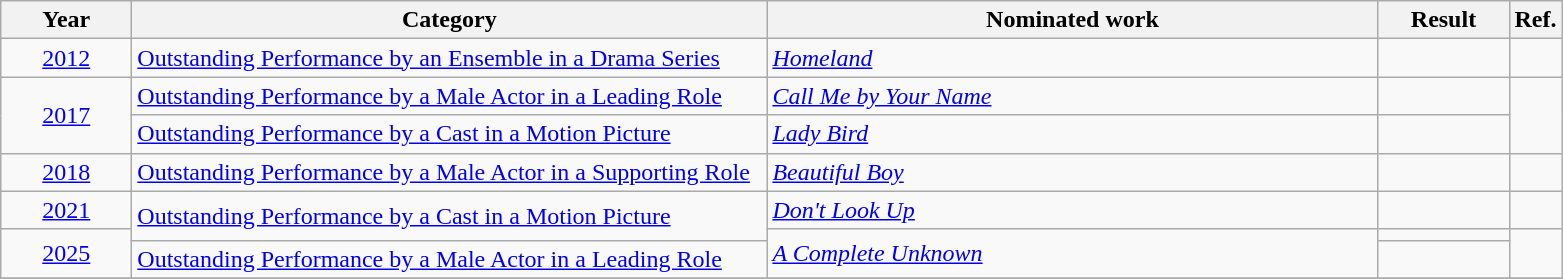<table class=wikitable>
<tr>
<th scope="col" style="width:5em;">Year</th>
<th scope="col" style="width:26em;">Category</th>
<th scope="col" style="width:25em;">Nominated work</th>
<th scope="col" style="width:5em;">Result</th>
<th>Ref.</th>
</tr>
<tr>
<td style="text-align:center;"><a href='#'>2012</a></td>
<td><a href='#'>Outstanding Performance by an Ensemble in a Drama Series</a></td>
<td><em><a href='#'>Homeland</a></em></td>
<td></td>
<td style="text-align:center;"></td>
</tr>
<tr>
<td style="text-align:center;", rowspan="2"><a href='#'>2017</a></td>
<td><a href='#'>Outstanding Performance by a Male Actor in a Leading Role</a></td>
<td><em><a href='#'>Call Me by Your Name</a></em></td>
<td></td>
<td style="text-align:center;" rowspan="2"></td>
</tr>
<tr>
<td><a href='#'>Outstanding Performance by a Cast in a Motion Picture</a></td>
<td><em><a href='#'>Lady Bird</a></em></td>
<td></td>
</tr>
<tr>
<td style="text-align:center;"><a href='#'>2018</a></td>
<td><a href='#'>Outstanding Performance by a Male Actor in a Supporting Role</a></td>
<td><em><a href='#'>Beautiful Boy</a></em></td>
<td></td>
<td style="text-align:center;"></td>
</tr>
<tr>
<td style="text-align:center;"><a href='#'>2021</a></td>
<td rowspan="2"><a href='#'>Outstanding Performance by a Cast in a Motion Picture</a></td>
<td><em><a href='#'>Don't Look Up</a></em></td>
<td></td>
<td style="text-align:center;"></td>
</tr>
<tr>
<td style="text-align:center;", rowspan="2"><a href='#'>2025</a></td>
<td rowspan="2"><em><a href='#'>A Complete Unknown</a></em></td>
<td></td>
<td style="text-align:center;" rowspan="2"></td>
</tr>
<tr>
<td><a href='#'>Outstanding Performance by a Male Actor in a Leading Role</a></td>
<td></td>
</tr>
<tr>
</tr>
</table>
